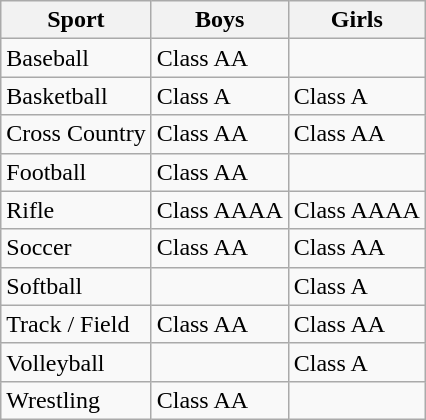<table class="wikitable">
<tr>
<th>Sport</th>
<th>Boys</th>
<th>Girls</th>
</tr>
<tr>
<td>Baseball</td>
<td>Class AA</td>
<td></td>
</tr>
<tr>
<td>Basketball</td>
<td>Class A</td>
<td>Class A</td>
</tr>
<tr>
<td>Cross Country</td>
<td>Class AA</td>
<td>Class AA</td>
</tr>
<tr>
<td>Football</td>
<td>Class AA</td>
<td></td>
</tr>
<tr>
<td>Rifle</td>
<td>Class AAAA</td>
<td>Class AAAA</td>
</tr>
<tr>
<td>Soccer</td>
<td>Class AA</td>
<td>Class AA</td>
</tr>
<tr>
<td>Softball</td>
<td></td>
<td>Class A</td>
</tr>
<tr>
<td>Track / Field</td>
<td>Class AA</td>
<td>Class AA</td>
</tr>
<tr>
<td>Volleyball</td>
<td></td>
<td>Class A</td>
</tr>
<tr>
<td>Wrestling</td>
<td>Class AA</td>
<td></td>
</tr>
</table>
